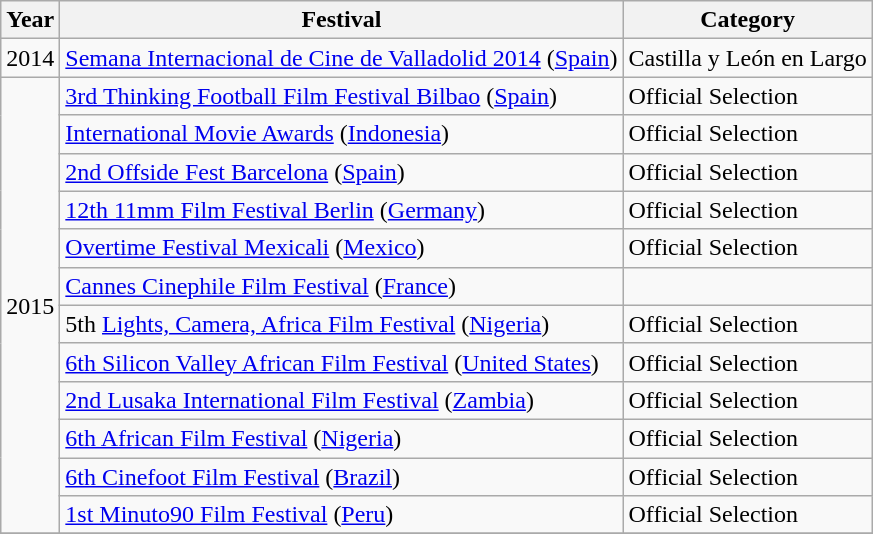<table class="wikitable">
<tr>
<th>Year</th>
<th>Festival</th>
<th>Category</th>
</tr>
<tr>
<td rowspan="1">2014</td>
<td><a href='#'>Semana Internacional de Cine de Valladolid 2014</a> (<a href='#'>Spain</a>)</td>
<td>Castilla y León en Largo</td>
</tr>
<tr>
<td rowspan="12">2015</td>
<td><a href='#'>3rd Thinking Football Film Festival Bilbao</a> (<a href='#'>Spain</a>)</td>
<td>Official Selection</td>
</tr>
<tr>
<td><a href='#'>International Movie Awards</a> (<a href='#'>Indonesia</a>)</td>
<td>Official Selection</td>
</tr>
<tr>
<td><a href='#'>2nd Offside Fest Barcelona</a> (<a href='#'>Spain</a>)</td>
<td>Official Selection</td>
</tr>
<tr>
<td><a href='#'>12th 11mm Film Festival Berlin</a> (<a href='#'>Germany</a>)</td>
<td>Official Selection</td>
</tr>
<tr>
<td><a href='#'>Overtime Festival Mexicali</a> (<a href='#'>Mexico</a>)</td>
<td>Official Selection</td>
</tr>
<tr>
<td><a href='#'>Cannes Cinephile Film Festival</a> (<a href='#'>France</a>)</td>
<td></td>
</tr>
<tr>
<td>5th <a href='#'>Lights, Camera, Africa Film Festival</a> (<a href='#'>Nigeria</a>)</td>
<td>Official Selection</td>
</tr>
<tr>
<td><a href='#'>6th Silicon Valley African Film Festival</a> (<a href='#'>United States</a>)</td>
<td>Official Selection</td>
</tr>
<tr>
<td><a href='#'>2nd Lusaka International Film Festival</a> (<a href='#'>Zambia</a>)</td>
<td>Official Selection</td>
</tr>
<tr>
<td><a href='#'>6th African Film Festival</a> (<a href='#'>Nigeria</a>)</td>
<td>Official Selection</td>
</tr>
<tr>
<td><a href='#'>6th Cinefoot Film Festival</a> (<a href='#'>Brazil</a>)</td>
<td>Official Selection</td>
</tr>
<tr>
<td><a href='#'>1st Minuto90 Film Festival</a> (<a href='#'>Peru</a>)</td>
<td>Official Selection</td>
</tr>
<tr>
</tr>
</table>
